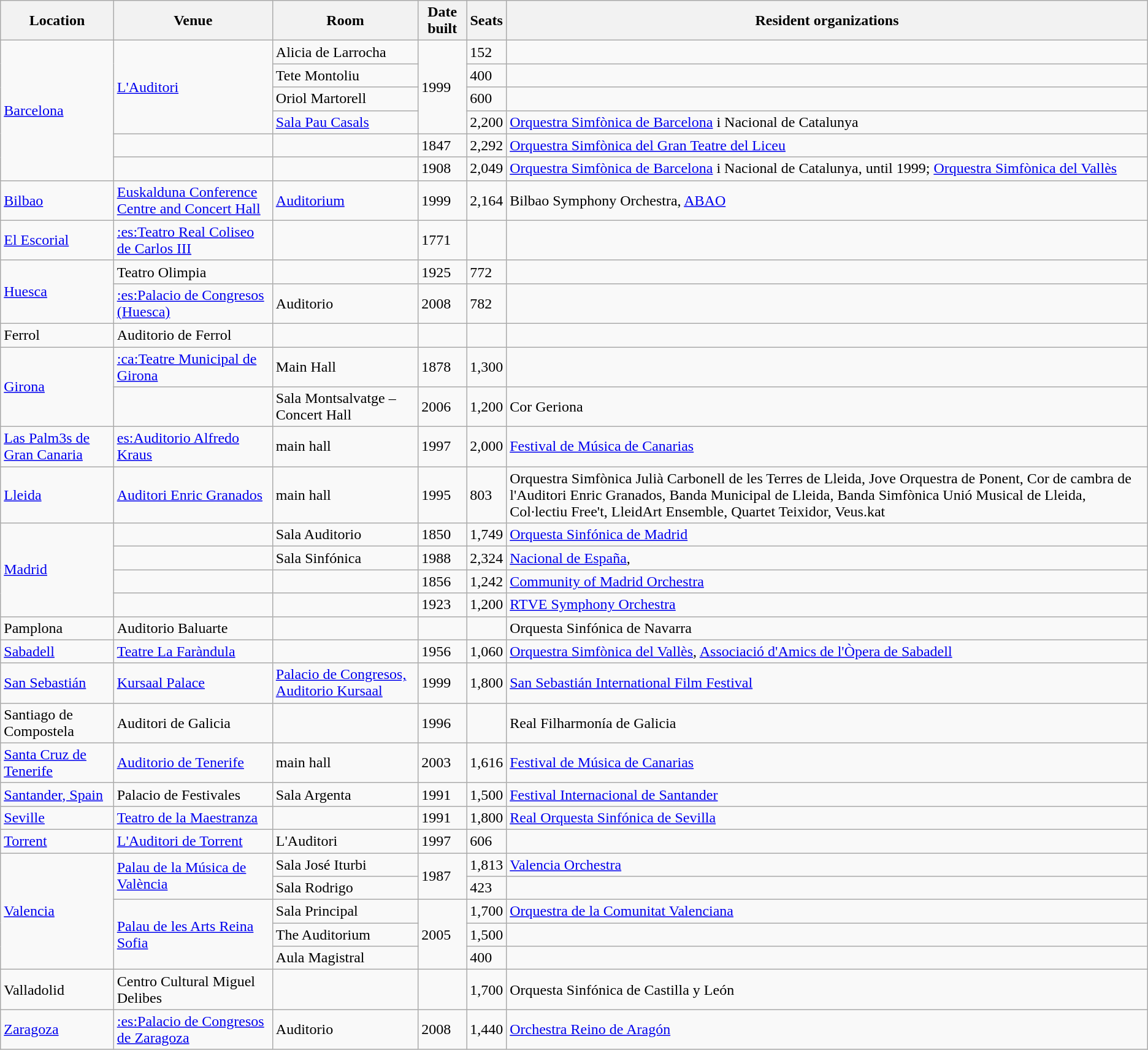<table class="wikitable">
<tr>
<th>Location</th>
<th>Venue</th>
<th>Room</th>
<th>Date built</th>
<th>Seats</th>
<th>Resident organizations</th>
</tr>
<tr>
<td rowspan="6"><a href='#'>Barcelona</a></td>
<td rowspan="4"><a href='#'>L'Auditori</a></td>
<td>Alicia de Larrocha</td>
<td rowspan="4">1999</td>
<td>152</td>
<td></td>
</tr>
<tr>
<td>Tete Montoliu</td>
<td>400</td>
<td></td>
</tr>
<tr>
<td>Oriol Martorell</td>
<td>600</td>
<td></td>
</tr>
<tr>
<td><a href='#'>Sala Pau Casals</a></td>
<td>2,200</td>
<td><a href='#'>Orquestra Simfònica de Barcelona</a> i Nacional de Catalunya</td>
</tr>
<tr>
<td></td>
<td></td>
<td>1847</td>
<td>2,292</td>
<td><a href='#'>Orquestra Simfònica del Gran Teatre del Liceu</a></td>
</tr>
<tr>
<td></td>
<td></td>
<td>1908</td>
<td>2,049</td>
<td><a href='#'>Orquestra Simfònica de Barcelona</a> i Nacional de Catalunya, until 1999; <a href='#'>Orquestra Simfònica del Vallès</a></td>
</tr>
<tr>
<td><a href='#'>Bilbao</a></td>
<td><a href='#'>Euskalduna Conference Centre and Concert Hall</a></td>
<td><a href='#'>Auditorium</a></td>
<td>1999</td>
<td>2,164</td>
<td>Bilbao Symphony Orchestra, <a href='#'>ABAO</a></td>
</tr>
<tr>
<td><a href='#'>El Escorial</a></td>
<td><a href='#'>:es:Teatro Real Coliseo de Carlos III</a></td>
<td></td>
<td>1771</td>
<td></td>
<td></td>
</tr>
<tr>
<td rowspan=2><a href='#'>Huesca</a></td>
<td>Teatro Olimpia</td>
<td></td>
<td>1925</td>
<td>772</td>
<td></td>
</tr>
<tr>
<td><a href='#'>:es:Palacio de Congresos (Huesca)</a></td>
<td>Auditorio</td>
<td>2008</td>
<td>782</td>
<td></td>
</tr>
<tr>
<td>Ferrol</td>
<td>Auditorio de Ferrol</td>
<td></td>
<td></td>
<td></td>
<td></td>
</tr>
<tr>
<td rowspan=2><a href='#'>Girona</a></td>
<td><a href='#'>:ca:Teatre Municipal de Girona</a></td>
<td>Main Hall</td>
<td>1878</td>
<td>1,300</td>
<td></td>
</tr>
<tr>
<td></td>
<td>Sala Montsalvatge – Concert Hall</td>
<td>2006</td>
<td>1,200</td>
<td>Cor Geriona</td>
</tr>
<tr>
<td><a href='#'>Las Palm3s de Gran Canaria</a></td>
<td><a href='#'>es:Auditorio Alfredo Kraus</a></td>
<td>main hall</td>
<td>1997</td>
<td>2,000</td>
<td><a href='#'>Festival de Música de Canarias</a></td>
</tr>
<tr>
<td><a href='#'>Lleida</a></td>
<td><a href='#'>Auditori Enric Granados</a></td>
<td>main hall</td>
<td>1995</td>
<td>803</td>
<td>Orquestra Simfònica Julià Carbonell de les Terres de Lleida, Jove Orquestra de Ponent, Cor de cambra de l'Auditori Enric Granados, Banda Municipal de Lleida, Banda Simfònica Unió Musical de Lleida, Col·lectiu Free't, LleidArt Ensemble, Quartet Teixidor, Veus.kat</td>
</tr>
<tr>
<td rowspan=4><a href='#'>Madrid</a></td>
<td rowspan="1"></td>
<td>Sala Auditorio</td>
<td>1850</td>
<td>1,749</td>
<td><a href='#'>Orquesta Sinfónica de Madrid</a></td>
</tr>
<tr>
<td></td>
<td>Sala Sinfónica</td>
<td>1988</td>
<td>2,324</td>
<td><a href='#'>Nacional de España</a>,</td>
</tr>
<tr>
<td></td>
<td></td>
<td>1856</td>
<td>1,242</td>
<td><a href='#'>Community of Madrid Orchestra</a></td>
</tr>
<tr>
<td></td>
<td></td>
<td>1923</td>
<td>1,200</td>
<td><a href='#'>RTVE Symphony Orchestra</a></td>
</tr>
<tr>
<td>Pamplona</td>
<td>Auditorio Baluarte</td>
<td></td>
<td></td>
<td></td>
<td>Orquesta Sinfónica de Navarra</td>
</tr>
<tr>
<td><a href='#'>Sabadell</a></td>
<td><a href='#'>Teatre La Faràndula</a></td>
<td></td>
<td>1956</td>
<td>1,060</td>
<td><a href='#'>Orquestra Simfònica del Vallès</a>, <a href='#'>Associació d'Amics de l'Òpera de Sabadell</a></td>
</tr>
<tr>
<td><a href='#'>San Sebastián</a></td>
<td><a href='#'>Kursaal Palace</a></td>
<td><a href='#'>Palacio de Congresos, Auditorio Kursaal</a></td>
<td>1999</td>
<td>1,800</td>
<td><a href='#'>San Sebastián International Film Festival</a></td>
</tr>
<tr>
<td>Santiago de Compostela</td>
<td>Auditori de Galicia</td>
<td></td>
<td>1996</td>
<td></td>
<td>Real Filharmonía de Galicia</td>
</tr>
<tr>
<td><a href='#'>Santa Cruz de Tenerife</a></td>
<td><a href='#'>Auditorio de Tenerife</a></td>
<td>main hall</td>
<td>2003</td>
<td>1,616</td>
<td><a href='#'>Festival de Música de Canarias</a></td>
</tr>
<tr>
<td><a href='#'>Santander, Spain</a></td>
<td>Palacio de Festivales</td>
<td>Sala Argenta</td>
<td>1991</td>
<td>1,500</td>
<td><a href='#'>Festival Internacional de Santander</a></td>
</tr>
<tr>
<td><a href='#'>Seville</a></td>
<td><a href='#'>Teatro de la Maestranza</a></td>
<td></td>
<td>1991</td>
<td>1,800</td>
<td><a href='#'>Real Orquesta Sinfónica de Sevilla</a></td>
</tr>
<tr>
<td><a href='#'>Torrent</a></td>
<td><a href='#'>L'Auditori de Torrent</a></td>
<td>L'Auditori</td>
<td>1997</td>
<td>606</td>
<td> </td>
</tr>
<tr>
<td rowspan=5><a href='#'>Valencia</a></td>
<td rowspan=2><a href='#'>Palau de la Música de València</a></td>
<td>Sala José Iturbi</td>
<td rowspan=2>1987</td>
<td>1,813</td>
<td><a href='#'>Valencia Orchestra</a></td>
</tr>
<tr>
<td>Sala Rodrigo</td>
<td>423</td>
<td></td>
</tr>
<tr>
<td rowspan=3><a href='#'>Palau de les Arts Reina Sofia</a></td>
<td>Sala Principal</td>
<td rowspan=3>2005</td>
<td>1,700</td>
<td><a href='#'>Orquestra de la Comunitat Valenciana</a></td>
</tr>
<tr>
<td>The Auditorium</td>
<td>1,500</td>
<td></td>
</tr>
<tr>
<td>Aula Magistral</td>
<td>400</td>
<td></td>
</tr>
<tr>
<td>Valladolid</td>
<td>Centro Cultural Miguel Delibes</td>
<td></td>
<td></td>
<td>1,700</td>
<td>Orquesta Sinfónica de Castilla y León</td>
</tr>
<tr>
<td><a href='#'>Zaragoza</a></td>
<td><a href='#'>:es:Palacio de Congresos de Zaragoza</a></td>
<td>Auditorio</td>
<td>2008</td>
<td>1,440</td>
<td><a href='#'>Orchestra Reino de Aragón</a></td>
</tr>
</table>
